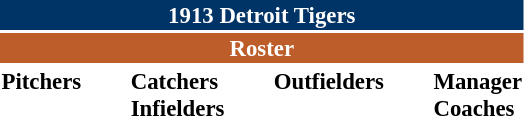<table class="toccolours" style="font-size: 95%;">
<tr>
<th colspan="10" style="background-color: #003366; color: white; text-align: center;">1913 Detroit Tigers</th>
</tr>
<tr>
<td colspan="10" style="background-color: #bd5d29; color: white; text-align: center;"><strong>Roster</strong></td>
</tr>
<tr>
<td valign="top"><strong>Pitchers</strong><br>

















</td>
<td width="25px"></td>
<td valign="top"><strong>Catchers</strong><br>



<strong>Infielders</strong>












</td>
<td width="25px"></td>
<td valign="top"><strong>Outfielders</strong><br>





</td>
<td width="25px"></td>
<td valign="top"><strong>Manager</strong><br>
<strong>Coaches</strong>
</td>
</tr>
</table>
